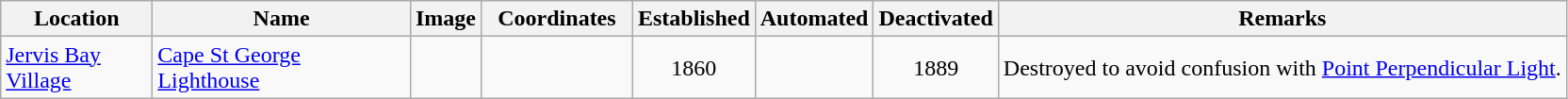<table class="wikitable sortable">
<tr>
<th width="100">Location</th>
<th width="175">Name</th>
<th class="unsortable">Image</th>
<th width="100">Coordinates</th>
<th>Established</th>
<th>Automated</th>
<th>Deactivated</th>
<th>Remarks</th>
</tr>
<tr>
<td><a href='#'>Jervis Bay Village</a></td>
<td><a href='#'>Cape St George Lighthouse</a></td>
<td></td>
<td></td>
<td style="text-align: center;">1860</td>
<td></td>
<td style="text-align: center;">1889</td>
<td>Destroyed to avoid confusion with <a href='#'>Point Perpendicular Light</a>.</td>
</tr>
</table>
